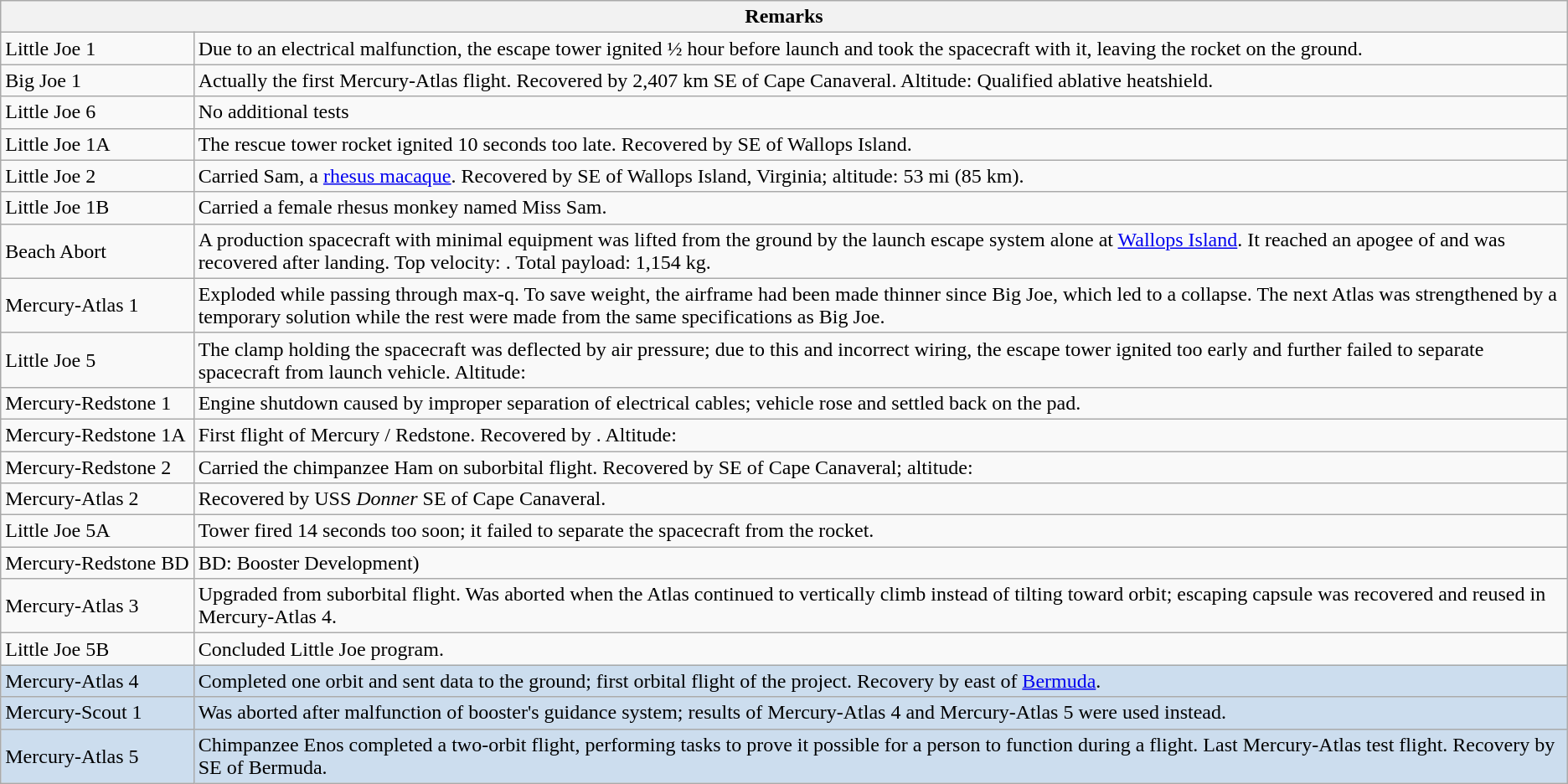<table class="wikitable collapsible collapsed">
<tr>
<th colspan="2">Remarks</th>
</tr>
<tr>
<td>Little Joe 1</td>
<td>Due to an electrical malfunction, the escape tower ignited ½ hour before launch and took the spacecraft with it, leaving the rocket on the ground.</td>
</tr>
<tr>
<td>Big Joe 1</td>
<td>Actually the first Mercury-Atlas flight. Recovered by  2,407 km SE of Cape Canaveral. Altitude:  Qualified ablative heatshield.</td>
</tr>
<tr>
<td>Little Joe 6</td>
<td>No additional tests</td>
</tr>
<tr>
<td>Little Joe 1A</td>
<td>The rescue tower rocket ignited 10 seconds too late. Recovered by   SE of Wallops Island.</td>
</tr>
<tr>
<td>Little Joe 2</td>
<td>Carried Sam, a <a href='#'>rhesus macaque</a>. Recovered by   SE of Wallops Island, Virginia; altitude: 53 mi (85 km).</td>
</tr>
<tr>
<td>Little Joe 1B</td>
<td>Carried a female rhesus monkey named Miss Sam.</td>
</tr>
<tr>
<td>Beach Abort</td>
<td>A production spacecraft with minimal equipment was lifted from the ground by the launch escape system alone at <a href='#'>Wallops Island</a>. It reached an apogee of  and was recovered after landing. Top velocity: . Total payload: 1,154 kg.</td>
</tr>
<tr>
<td>Mercury-Atlas 1</td>
<td>Exploded while passing through max-q. To save weight, the airframe had been made thinner since Big Joe, which led to a collapse. The next Atlas was strengthened by a temporary solution while the rest were made from the same specifications as Big Joe.</td>
</tr>
<tr>
<td>Little Joe 5</td>
<td>The clamp holding the spacecraft was deflected by air pressure; due to this and incorrect wiring, the escape tower ignited too early and further failed to separate spacecraft from launch vehicle. Altitude: </td>
</tr>
<tr>
<td>Mercury-Redstone 1</td>
<td>Engine shutdown caused by improper separation of electrical cables; vehicle rose  and settled back on the pad.</td>
</tr>
<tr>
<td>Mercury-Redstone 1A</td>
<td>First flight of Mercury / Redstone. Recovered by . Altitude: </td>
</tr>
<tr>
<td>Mercury-Redstone 2</td>
<td>Carried the chimpanzee Ham on suborbital flight. Recovered by   SE of Cape Canaveral; altitude: </td>
</tr>
<tr>
<td>Mercury-Atlas 2</td>
<td>Recovered by USS <em>Donner</em>  SE of Cape Canaveral.</td>
</tr>
<tr>
<td>Little Joe 5A</td>
<td>Tower fired 14 seconds too soon; it failed to separate the spacecraft from the rocket.</td>
</tr>
<tr>
<td Nowrap>Mercury-Redstone BD</td>
<td>BD: Booster Development)</td>
</tr>
<tr>
<td>Mercury-Atlas 3</td>
<td>Upgraded from suborbital flight. Was aborted when the Atlas continued to vertically climb instead of tilting toward orbit; escaping capsule was recovered and reused in Mercury-Atlas 4.</td>
</tr>
<tr>
<td>Little Joe 5B</td>
<td>Concluded Little Joe program.</td>
</tr>
<tr style="background-color:#CDE;">
<td>Mercury-Atlas 4</td>
<td>Completed one orbit and sent data to the ground; first orbital flight of the project. Recovery by   east of <a href='#'>Bermuda</a>.</td>
</tr>
<tr style="background-color:#CDE;">
<td>Mercury-Scout 1</td>
<td>Was aborted after malfunction of booster's guidance system; results of Mercury-Atlas 4 and Mercury-Atlas 5 were used instead.</td>
</tr>
<tr style="background-color:#CDE;">
<td>Mercury-Atlas 5</td>
<td>Chimpanzee Enos completed a two-orbit flight, performing tasks to prove it possible for a person to function during a flight. Last Mercury-Atlas test flight. Recovery by   SE of Bermuda.</td>
</tr>
</table>
